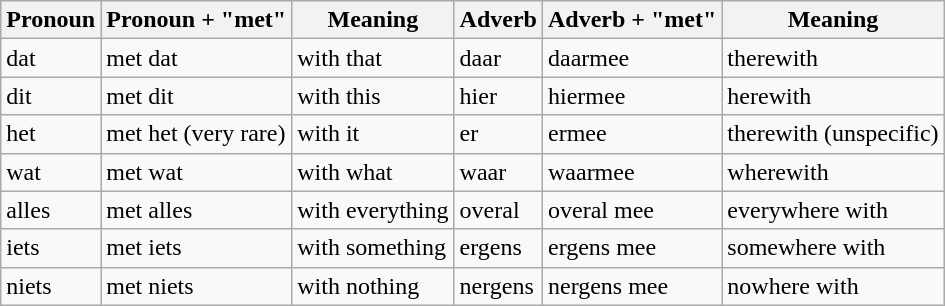<table class="wikitable">
<tr>
<th>Pronoun</th>
<th>Pronoun + "met"</th>
<th>Meaning</th>
<th>Adverb</th>
<th>Adverb + "met"</th>
<th>Meaning</th>
</tr>
<tr>
<td>dat</td>
<td>met dat</td>
<td>with that</td>
<td>daar</td>
<td>daarmee</td>
<td>therewith</td>
</tr>
<tr>
<td>dit</td>
<td>met dit</td>
<td>with this</td>
<td>hier</td>
<td>hiermee</td>
<td>herewith</td>
</tr>
<tr>
<td>het</td>
<td>met het (very rare)</td>
<td>with it</td>
<td>er</td>
<td>ermee</td>
<td>therewith (unspecific)</td>
</tr>
<tr>
<td>wat</td>
<td>met wat</td>
<td>with what</td>
<td>waar</td>
<td>waarmee</td>
<td>wherewith</td>
</tr>
<tr>
<td>alles</td>
<td>met alles</td>
<td>with everything</td>
<td>overal</td>
<td>overal mee</td>
<td>everywhere with</td>
</tr>
<tr>
<td>iets</td>
<td>met iets</td>
<td>with something</td>
<td>ergens</td>
<td>ergens mee</td>
<td>somewhere with</td>
</tr>
<tr>
<td>niets</td>
<td>met niets</td>
<td>with nothing</td>
<td>nergens</td>
<td>nergens mee</td>
<td>nowhere with</td>
</tr>
</table>
